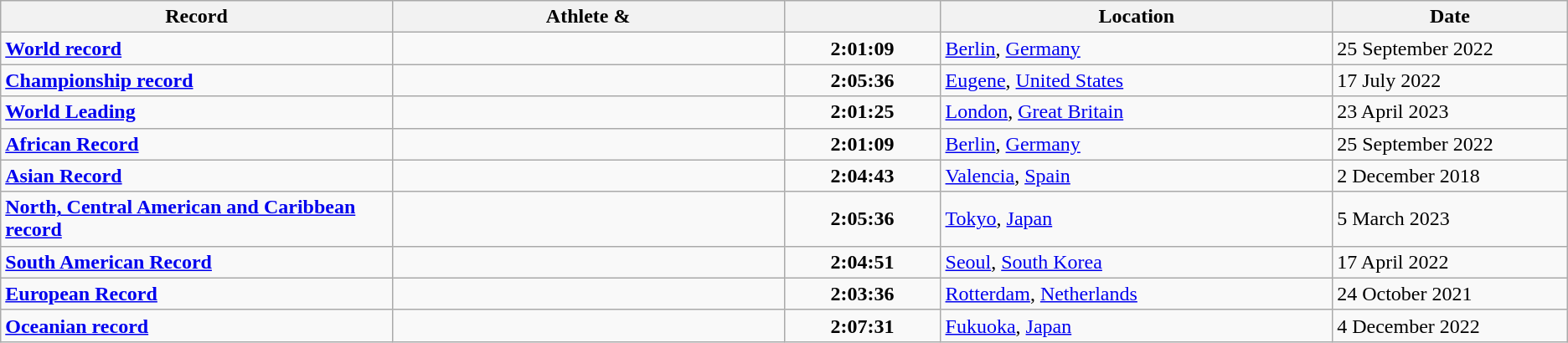<table class="wikitable">
<tr>
<th width=25% align=center>Record</th>
<th width=25% align=center>Athlete & </th>
<th width=10% align=center></th>
<th width=25% align=center>Location</th>
<th width=15% align=center>Date</th>
</tr>
<tr>
<td><strong><a href='#'>World record</a></strong></td>
<td></td>
<td align=center><strong>2:01:09</strong></td>
<td><a href='#'>Berlin</a>, <a href='#'>Germany</a></td>
<td>25 September 2022</td>
</tr>
<tr>
<td><strong><a href='#'>Championship record</a></strong></td>
<td></td>
<td align=center><strong>2:05:36</strong></td>
<td><a href='#'>Eugene</a>, <a href='#'>United States</a></td>
<td>17 July 2022</td>
</tr>
<tr>
<td><strong><a href='#'>World Leading</a></strong></td>
<td></td>
<td align=center><strong>2:01:25</strong></td>
<td><a href='#'>London</a>, <a href='#'>Great Britain</a></td>
<td>23 April 2023</td>
</tr>
<tr>
<td><strong><a href='#'>African Record</a></strong></td>
<td></td>
<td align=center><strong>2:01:09</strong></td>
<td><a href='#'>Berlin</a>, <a href='#'>Germany</a></td>
<td>25 September 2022</td>
</tr>
<tr>
<td><strong><a href='#'>Asian Record</a></strong></td>
<td></td>
<td align=center><strong>2:04:43</strong></td>
<td><a href='#'>Valencia</a>, <a href='#'>Spain</a></td>
<td>2 December 2018</td>
</tr>
<tr>
<td><strong><a href='#'>North, Central American and Caribbean record</a></strong></td>
<td></td>
<td align=center><strong>2:05:36</strong></td>
<td><a href='#'>Tokyo</a>, <a href='#'>Japan</a></td>
<td>5 March 2023</td>
</tr>
<tr>
<td><strong><a href='#'>South American Record</a></strong></td>
<td></td>
<td align=center><strong>2:04:51</strong></td>
<td><a href='#'>Seoul</a>, <a href='#'>South Korea</a></td>
<td>17 April 2022</td>
</tr>
<tr>
<td><strong><a href='#'>European Record</a></strong></td>
<td></td>
<td align=center><strong>2:03:36</strong></td>
<td><a href='#'>Rotterdam</a>, <a href='#'>Netherlands</a></td>
<td>24 October 2021</td>
</tr>
<tr>
<td><strong><a href='#'>Oceanian record</a></strong></td>
<td></td>
<td align=center><strong>2:07:31</strong></td>
<td><a href='#'>Fukuoka</a>, <a href='#'>Japan</a></td>
<td>4 December 2022</td>
</tr>
</table>
